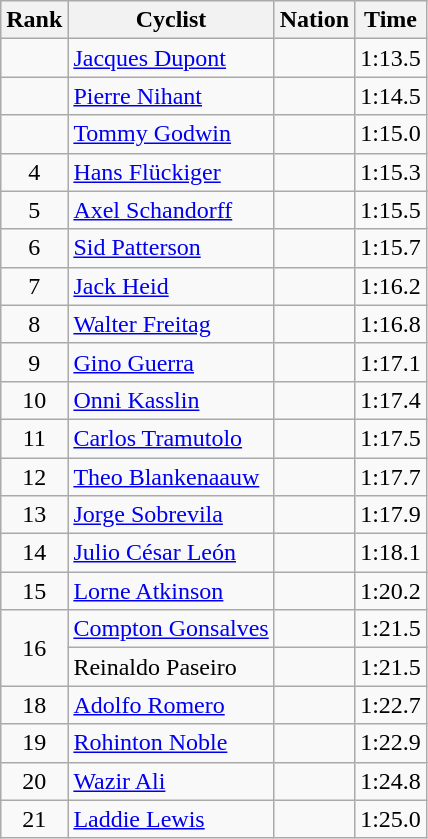<table class="wikitable sortable" style="text-align:center">
<tr>
<th>Rank</th>
<th>Cyclist</th>
<th>Nation</th>
<th>Time</th>
</tr>
<tr>
<td></td>
<td align=left><a href='#'>Jacques Dupont</a></td>
<td align=left></td>
<td>1:13.5</td>
</tr>
<tr>
<td></td>
<td align=left><a href='#'>Pierre Nihant</a></td>
<td align=left></td>
<td>1:14.5</td>
</tr>
<tr>
<td></td>
<td align=left><a href='#'>Tommy Godwin</a></td>
<td align=left></td>
<td>1:15.0</td>
</tr>
<tr>
<td>4</td>
<td align=left><a href='#'>Hans Flückiger</a></td>
<td align=left></td>
<td>1:15.3</td>
</tr>
<tr>
<td>5</td>
<td align=left><a href='#'>Axel Schandorff</a></td>
<td align=left></td>
<td>1:15.5</td>
</tr>
<tr>
<td>6</td>
<td align=left><a href='#'>Sid Patterson</a></td>
<td align=left></td>
<td>1:15.7</td>
</tr>
<tr>
<td>7</td>
<td align=left><a href='#'>Jack Heid</a></td>
<td align=left></td>
<td>1:16.2</td>
</tr>
<tr>
<td>8</td>
<td align=left><a href='#'>Walter Freitag</a></td>
<td align=left></td>
<td>1:16.8</td>
</tr>
<tr>
<td>9</td>
<td align=left><a href='#'>Gino Guerra</a></td>
<td align=left></td>
<td>1:17.1</td>
</tr>
<tr>
<td>10</td>
<td align=left><a href='#'>Onni Kasslin</a></td>
<td align=left></td>
<td>1:17.4</td>
</tr>
<tr>
<td>11</td>
<td align=left><a href='#'>Carlos Tramutolo</a></td>
<td align=left></td>
<td>1:17.5</td>
</tr>
<tr>
<td>12</td>
<td align=left><a href='#'>Theo Blankenaauw</a></td>
<td align=left></td>
<td>1:17.7</td>
</tr>
<tr>
<td>13</td>
<td align=left><a href='#'>Jorge Sobrevila</a></td>
<td align=left></td>
<td>1:17.9</td>
</tr>
<tr>
<td>14</td>
<td align=left><a href='#'>Julio César León</a></td>
<td align=left></td>
<td>1:18.1</td>
</tr>
<tr>
<td>15</td>
<td align=left><a href='#'>Lorne Atkinson</a></td>
<td align=left></td>
<td>1:20.2</td>
</tr>
<tr>
<td rowspan=2>16</td>
<td align=left><a href='#'>Compton Gonsalves</a></td>
<td align=left></td>
<td>1:21.5</td>
</tr>
<tr>
<td align=left>Reinaldo Paseiro</td>
<td align=left></td>
<td>1:21.5</td>
</tr>
<tr>
<td>18</td>
<td align=left><a href='#'>Adolfo Romero</a></td>
<td align=left></td>
<td>1:22.7</td>
</tr>
<tr>
<td>19</td>
<td align=left><a href='#'>Rohinton Noble</a></td>
<td align=left></td>
<td>1:22.9</td>
</tr>
<tr>
<td>20</td>
<td align=left><a href='#'>Wazir Ali</a></td>
<td align=left></td>
<td>1:24.8</td>
</tr>
<tr>
<td>21</td>
<td align=left><a href='#'>Laddie Lewis</a></td>
<td align=left></td>
<td>1:25.0</td>
</tr>
</table>
